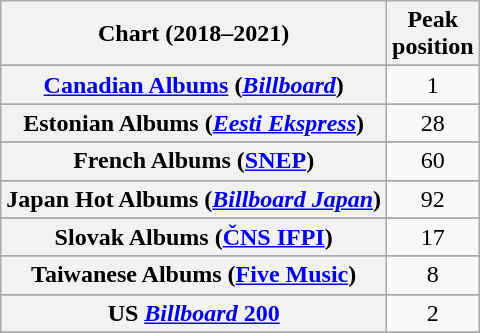<table class="wikitable sortable plainrowheaders" style="text-align:center">
<tr>
<th scope="col">Chart (2018–2021)</th>
<th scope="col">Peak<br> position</th>
</tr>
<tr>
</tr>
<tr>
</tr>
<tr>
</tr>
<tr>
</tr>
<tr>
<th scope="row"><a href='#'>Canadian Albums</a> (<em><a href='#'>Billboard</a></em>)</th>
<td>1</td>
</tr>
<tr>
</tr>
<tr>
</tr>
<tr>
</tr>
<tr>
<th scope="row">Estonian Albums (<em><a href='#'>Eesti Ekspress</a></em>)</th>
<td>28</td>
</tr>
<tr>
</tr>
<tr>
<th scope="row">French Albums (<a href='#'>SNEP</a>)</th>
<td>60</td>
</tr>
<tr>
</tr>
<tr>
</tr>
<tr>
</tr>
<tr>
</tr>
<tr>
</tr>
<tr>
<th scope="row">Japan Hot Albums (<em><a href='#'>Billboard Japan</a></em>)</th>
<td>92</td>
</tr>
<tr>
</tr>
<tr>
</tr>
<tr>
</tr>
<tr>
</tr>
<tr>
</tr>
<tr>
<th scope="row">Slovak Albums (<a href='#'>ČNS IFPI</a>)</th>
<td>17</td>
</tr>
<tr>
</tr>
<tr>
</tr>
<tr>
</tr>
<tr>
<th scope="row">Taiwanese Albums (<a href='#'>Five Music</a>)</th>
<td>8</td>
</tr>
<tr>
</tr>
<tr>
<th scope="row">US <a href='#'><em>Billboard</em> 200</a></th>
<td>2</td>
</tr>
<tr>
</tr>
</table>
